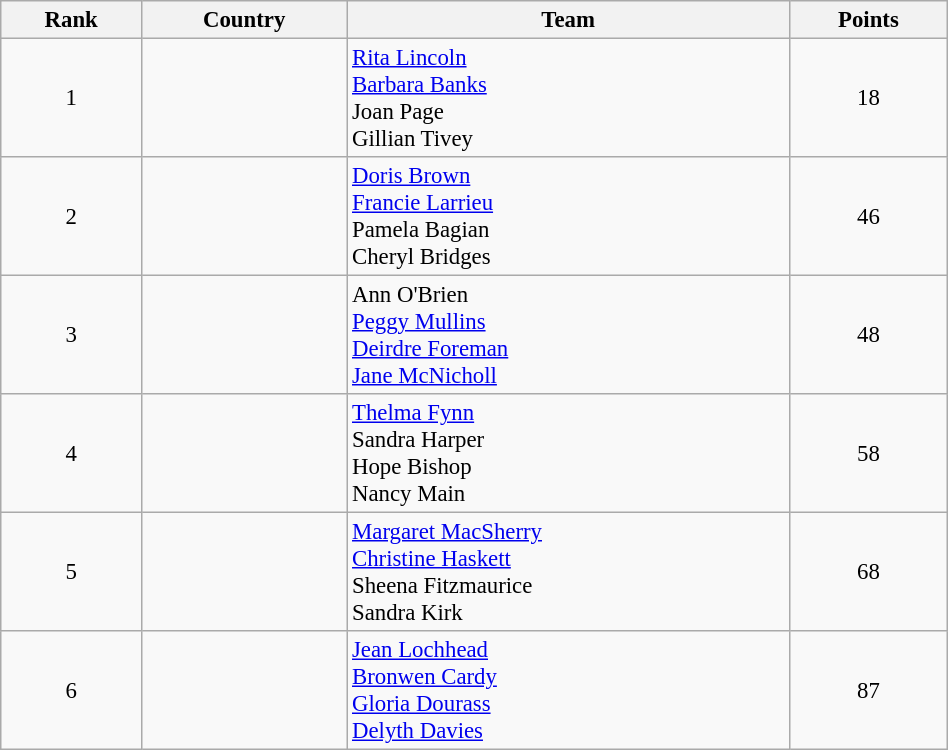<table class="wikitable sortable" style=" text-align:center; font-size:95%;" width="50%">
<tr>
<th>Rank</th>
<th>Country</th>
<th>Team</th>
<th>Points</th>
</tr>
<tr>
<td align=center>1</td>
<td align=left></td>
<td align=left><a href='#'>Rita Lincoln</a><br><a href='#'>Barbara Banks</a><br>Joan Page<br>Gillian Tivey</td>
<td>18</td>
</tr>
<tr>
<td align=center>2</td>
<td align=left></td>
<td align=left><a href='#'>Doris Brown</a><br><a href='#'>Francie Larrieu</a><br>Pamela Bagian<br>Cheryl Bridges</td>
<td>46</td>
</tr>
<tr>
<td align=center>3</td>
<td align=left></td>
<td align=left>Ann O'Brien<br><a href='#'>Peggy Mullins</a><br><a href='#'>Deirdre Foreman</a><br><a href='#'>Jane McNicholl</a></td>
<td>48</td>
</tr>
<tr>
<td align=center>4</td>
<td align=left></td>
<td align=left><a href='#'>Thelma Fynn</a><br>Sandra Harper<br>Hope Bishop<br>Nancy Main</td>
<td>58</td>
</tr>
<tr>
<td align=center>5</td>
<td align=left></td>
<td align=left><a href='#'>Margaret MacSherry</a><br><a href='#'>Christine Haskett</a><br>Sheena Fitzmaurice<br>Sandra Kirk</td>
<td>68</td>
</tr>
<tr>
<td align=center>6</td>
<td align=left></td>
<td align=left><a href='#'>Jean Lochhead</a><br><a href='#'>Bronwen Cardy</a><br><a href='#'>Gloria Dourass</a><br><a href='#'>Delyth Davies</a></td>
<td>87</td>
</tr>
</table>
